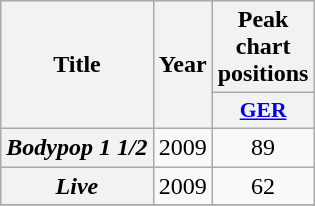<table class="wikitable plainrowheaders" style="text-align:center;">
<tr>
<th rowspan="2">Title</th>
<th rowspan="2">Year</th>
<th>Peak chart positions</th>
</tr>
<tr>
<th scope="col" style="width:2.5em;font-size:90%;"><a href='#'>GER</a><br></th>
</tr>
<tr>
<th scope="row"><em>Bodypop 1 1/2</em></th>
<td>2009</td>
<td>89</td>
</tr>
<tr>
<th scope="row"><em>Live</em></th>
<td>2009</td>
<td>62</td>
</tr>
<tr>
</tr>
</table>
